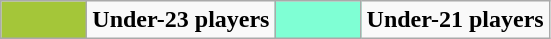<table class="wikitable" style="text-align: right;">
<tr>
<td style="background:#a4c639; width:50px;"></td>
<td><strong>Under-23 players</strong></td>
<td style="background:#7fffd4; width:50px;"></td>
<td><strong>Under-21 players</strong></td>
</tr>
</table>
